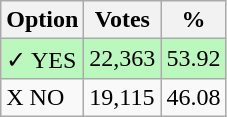<table class="wikitable">
<tr>
<th>Option</th>
<th>Votes</th>
<th>%</th>
</tr>
<tr>
<td style=background:#bbf8be>✓ YES</td>
<td style=background:#bbf8be>22,363</td>
<td style=background:#bbf8be>53.92</td>
</tr>
<tr>
<td>X NO</td>
<td>19,115</td>
<td>46.08</td>
</tr>
</table>
